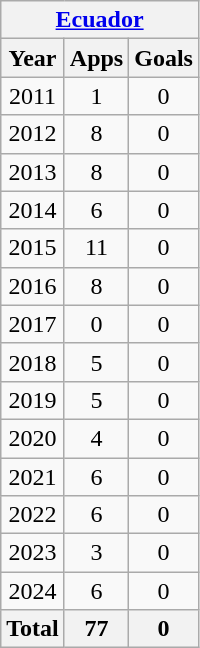<table class="wikitable" style="text-align:center">
<tr>
<th colspan=3><a href='#'>Ecuador</a></th>
</tr>
<tr>
<th>Year</th>
<th>Apps</th>
<th>Goals</th>
</tr>
<tr>
<td>2011</td>
<td>1</td>
<td>0</td>
</tr>
<tr>
<td>2012</td>
<td>8</td>
<td>0</td>
</tr>
<tr>
<td>2013</td>
<td>8</td>
<td>0</td>
</tr>
<tr>
<td>2014</td>
<td>6</td>
<td>0</td>
</tr>
<tr>
<td>2015</td>
<td>11</td>
<td>0</td>
</tr>
<tr>
<td>2016</td>
<td>8</td>
<td>0</td>
</tr>
<tr>
<td>2017</td>
<td>0</td>
<td>0</td>
</tr>
<tr>
<td>2018</td>
<td>5</td>
<td>0</td>
</tr>
<tr>
<td>2019</td>
<td>5</td>
<td>0</td>
</tr>
<tr>
<td>2020</td>
<td>4</td>
<td>0</td>
</tr>
<tr>
<td>2021</td>
<td>6</td>
<td>0</td>
</tr>
<tr>
<td>2022</td>
<td>6</td>
<td>0</td>
</tr>
<tr>
<td>2023</td>
<td>3</td>
<td>0</td>
</tr>
<tr>
<td>2024</td>
<td>6</td>
<td>0</td>
</tr>
<tr>
<th>Total</th>
<th>77</th>
<th>0</th>
</tr>
</table>
